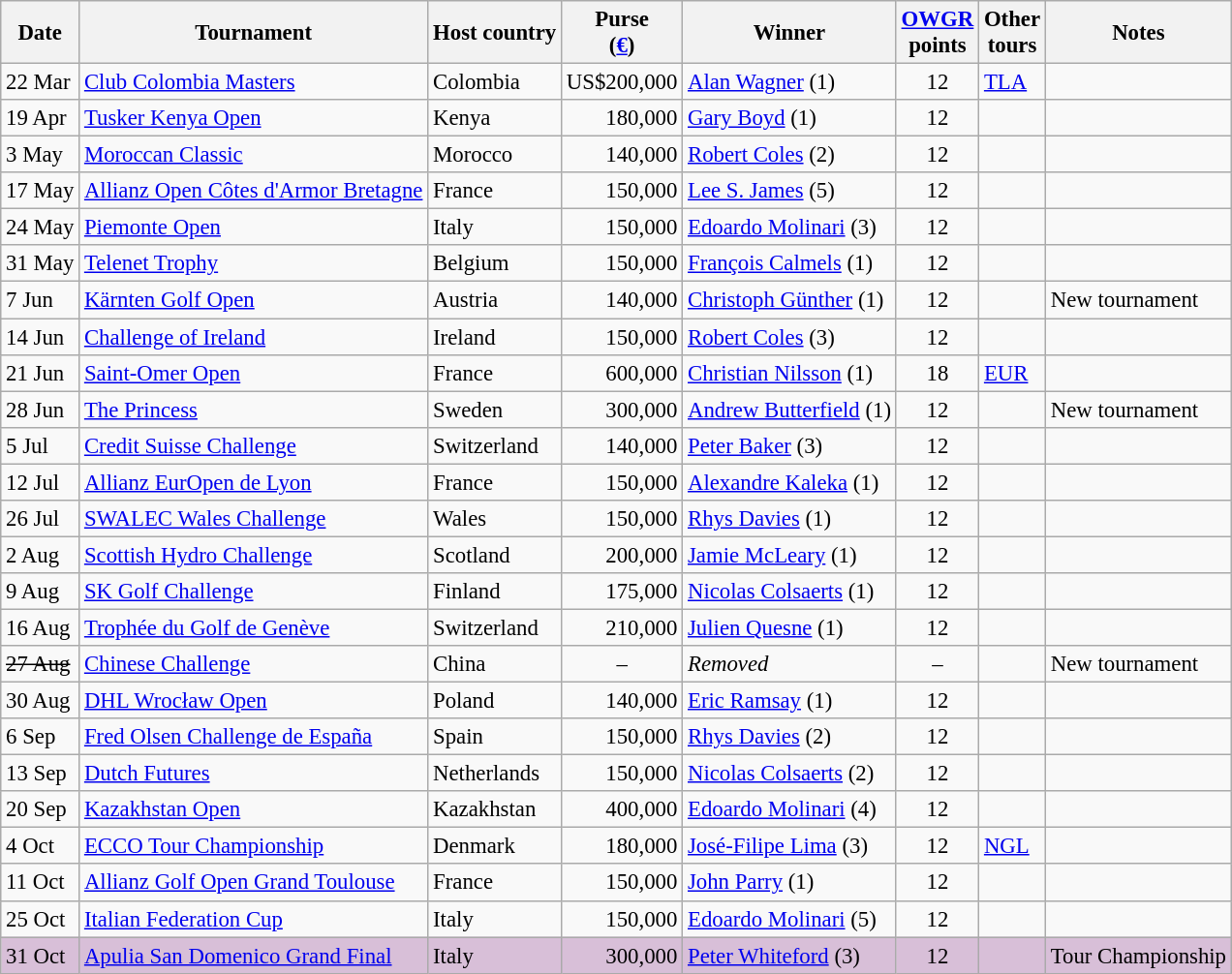<table class="wikitable" style="font-size:95%">
<tr>
<th>Date</th>
<th>Tournament</th>
<th>Host country</th>
<th>Purse<br>(<a href='#'>€</a>)</th>
<th>Winner</th>
<th><a href='#'>OWGR</a><br>points</th>
<th>Other<br>tours</th>
<th>Notes</th>
</tr>
<tr>
<td>22 Mar</td>
<td><a href='#'>Club Colombia Masters</a></td>
<td>Colombia</td>
<td align=right>US$200,000</td>
<td> <a href='#'>Alan Wagner</a> (1)</td>
<td align=center>12</td>
<td><a href='#'>TLA</a></td>
<td></td>
</tr>
<tr>
<td>19 Apr</td>
<td><a href='#'>Tusker Kenya Open</a></td>
<td>Kenya</td>
<td align=right>180,000</td>
<td> <a href='#'>Gary Boyd</a> (1)</td>
<td align=center>12</td>
<td></td>
<td></td>
</tr>
<tr>
<td>3 May</td>
<td><a href='#'>Moroccan Classic</a></td>
<td>Morocco</td>
<td align=right>140,000</td>
<td> <a href='#'>Robert Coles</a> (2)</td>
<td align=center>12</td>
<td></td>
<td></td>
</tr>
<tr>
<td>17 May</td>
<td><a href='#'>Allianz Open Côtes d'Armor Bretagne</a></td>
<td>France</td>
<td align=right>150,000</td>
<td> <a href='#'>Lee S. James</a> (5)</td>
<td align=center>12</td>
<td></td>
<td></td>
</tr>
<tr>
<td>24 May</td>
<td><a href='#'>Piemonte Open</a></td>
<td>Italy</td>
<td align=right>150,000</td>
<td> <a href='#'>Edoardo Molinari</a> (3)</td>
<td align=center>12</td>
<td></td>
<td></td>
</tr>
<tr>
<td>31 May</td>
<td><a href='#'>Telenet Trophy</a></td>
<td>Belgium</td>
<td align=right>150,000</td>
<td> <a href='#'>François Calmels</a> (1)</td>
<td align=center>12</td>
<td></td>
<td></td>
</tr>
<tr>
<td>7 Jun</td>
<td><a href='#'>Kärnten Golf Open</a></td>
<td>Austria</td>
<td align=right>140,000</td>
<td> <a href='#'>Christoph Günther</a> (1)</td>
<td align=center>12</td>
<td></td>
<td>New tournament</td>
</tr>
<tr>
<td>14 Jun</td>
<td><a href='#'>Challenge of Ireland</a></td>
<td>Ireland</td>
<td align=right>150,000</td>
<td> <a href='#'>Robert Coles</a> (3)</td>
<td align=center>12</td>
<td></td>
<td></td>
</tr>
<tr>
<td>21 Jun</td>
<td><a href='#'>Saint-Omer Open</a></td>
<td>France</td>
<td align=right>600,000</td>
<td> <a href='#'>Christian Nilsson</a> (1)</td>
<td align=center>18</td>
<td><a href='#'>EUR</a></td>
<td></td>
</tr>
<tr>
<td>28 Jun</td>
<td><a href='#'>The Princess</a></td>
<td>Sweden</td>
<td align=right>300,000</td>
<td> <a href='#'>Andrew Butterfield</a> (1)</td>
<td align=center>12</td>
<td></td>
<td>New tournament</td>
</tr>
<tr>
<td>5 Jul</td>
<td><a href='#'>Credit Suisse Challenge</a></td>
<td>Switzerland</td>
<td align=right>140,000</td>
<td> <a href='#'>Peter Baker</a> (3)</td>
<td align=center>12</td>
<td></td>
<td></td>
</tr>
<tr>
<td>12 Jul</td>
<td><a href='#'>Allianz EurOpen de Lyon</a></td>
<td>France</td>
<td align=right>150,000</td>
<td> <a href='#'>Alexandre Kaleka</a> (1)</td>
<td align=center>12</td>
<td></td>
<td></td>
</tr>
<tr>
<td>26 Jul</td>
<td><a href='#'>SWALEC Wales Challenge</a></td>
<td>Wales</td>
<td align=right>150,000</td>
<td> <a href='#'>Rhys Davies</a> (1)</td>
<td align=center>12</td>
<td></td>
<td></td>
</tr>
<tr>
<td>2 Aug</td>
<td><a href='#'>Scottish Hydro Challenge</a></td>
<td>Scotland</td>
<td align=right>200,000</td>
<td> <a href='#'>Jamie McLeary</a> (1)</td>
<td align=center>12</td>
<td></td>
<td></td>
</tr>
<tr>
<td>9 Aug</td>
<td><a href='#'>SK Golf Challenge</a></td>
<td>Finland</td>
<td align=right>175,000</td>
<td> <a href='#'>Nicolas Colsaerts</a> (1)</td>
<td align=center>12</td>
<td></td>
<td></td>
</tr>
<tr>
<td>16 Aug</td>
<td><a href='#'>Trophée du Golf de Genève</a></td>
<td>Switzerland</td>
<td align=right>210,000</td>
<td> <a href='#'>Julien Quesne</a> (1)</td>
<td align=center>12</td>
<td></td>
<td></td>
</tr>
<tr>
<td><s>27 Aug</s></td>
<td><a href='#'>Chinese Challenge</a></td>
<td>China</td>
<td align=center>–</td>
<td><em>Removed</em></td>
<td align=center>–</td>
<td></td>
<td>New tournament</td>
</tr>
<tr>
<td>30 Aug</td>
<td><a href='#'>DHL Wrocław Open</a></td>
<td>Poland</td>
<td align=right>140,000</td>
<td> <a href='#'>Eric Ramsay</a> (1)</td>
<td align=center>12</td>
<td></td>
<td></td>
</tr>
<tr>
<td>6 Sep</td>
<td><a href='#'>Fred Olsen Challenge de España</a></td>
<td>Spain</td>
<td align=right>150,000</td>
<td> <a href='#'>Rhys Davies</a> (2)</td>
<td align=center>12</td>
<td></td>
<td></td>
</tr>
<tr>
<td>13 Sep</td>
<td><a href='#'>Dutch Futures</a></td>
<td>Netherlands</td>
<td align=right>150,000</td>
<td> <a href='#'>Nicolas Colsaerts</a> (2)</td>
<td align=center>12</td>
<td></td>
<td></td>
</tr>
<tr>
<td>20 Sep</td>
<td><a href='#'>Kazakhstan Open</a></td>
<td>Kazakhstan</td>
<td align=right>400,000</td>
<td> <a href='#'>Edoardo Molinari</a> (4)</td>
<td align=center>12</td>
<td></td>
<td></td>
</tr>
<tr>
<td>4 Oct</td>
<td><a href='#'>ECCO Tour Championship</a></td>
<td>Denmark</td>
<td align=right>180,000</td>
<td> <a href='#'>José-Filipe Lima</a> (3)</td>
<td align=center>12</td>
<td><a href='#'>NGL</a></td>
<td></td>
</tr>
<tr>
<td>11 Oct</td>
<td><a href='#'>Allianz Golf Open Grand Toulouse</a></td>
<td>France</td>
<td align=right>150,000</td>
<td> <a href='#'>John Parry</a> (1)</td>
<td align=center>12</td>
<td></td>
<td></td>
</tr>
<tr>
<td>25 Oct</td>
<td><a href='#'>Italian Federation Cup</a></td>
<td>Italy</td>
<td align=right>150,000</td>
<td> <a href='#'>Edoardo Molinari</a> (5)</td>
<td align=center>12</td>
<td></td>
<td></td>
</tr>
<tr style="background:thistle;">
<td>31 Oct</td>
<td><a href='#'>Apulia San Domenico Grand Final</a></td>
<td>Italy</td>
<td align=right>300,000</td>
<td> <a href='#'>Peter Whiteford</a> (3)</td>
<td align=center>12</td>
<td></td>
<td>Tour Championship</td>
</tr>
</table>
